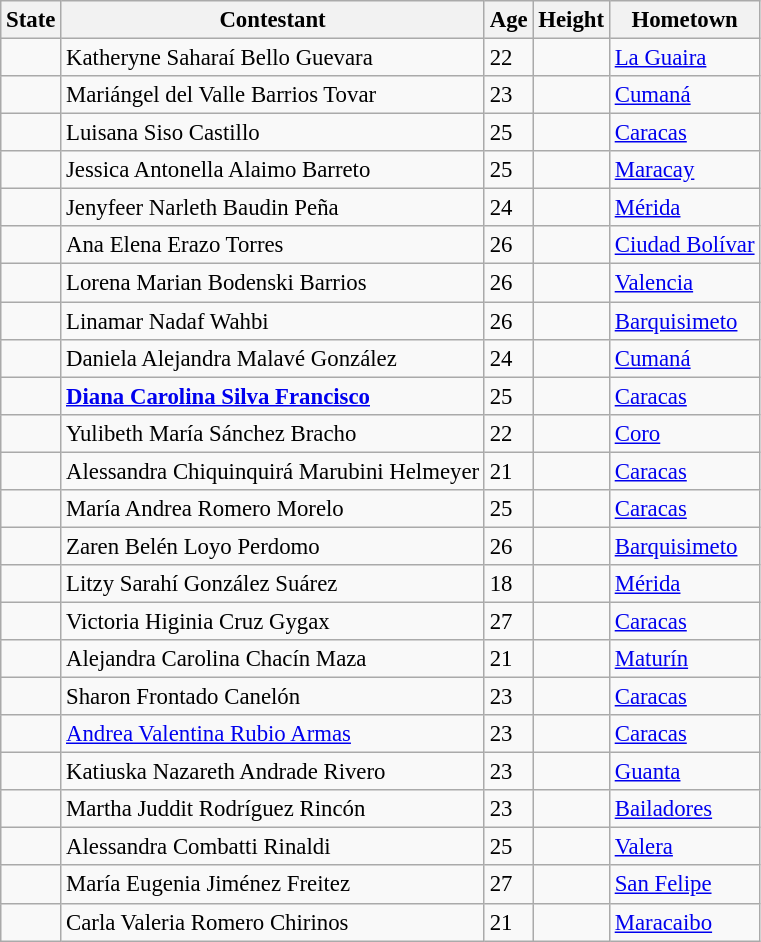<table class="wikitable sortable" style="font-size: 95%;">
<tr>
<th>State</th>
<th>Contestant</th>
<th>Age</th>
<th>Height</th>
<th>Hometown</th>
</tr>
<tr>
<td></td>
<td>Katheryne Saharaí Bello Guevara</td>
<td>22</td>
<td></td>
<td><a href='#'>La Guaira</a></td>
</tr>
<tr>
<td></td>
<td>Mariángel del Valle Barrios Tovar</td>
<td>23</td>
<td></td>
<td><a href='#'>Cumaná</a></td>
</tr>
<tr>
<td></td>
<td>Luisana Siso Castillo</td>
<td>25</td>
<td></td>
<td><a href='#'>Caracas</a></td>
</tr>
<tr>
<td></td>
<td>Jessica Antonella Alaimo Barreto</td>
<td>25</td>
<td></td>
<td><a href='#'>Maracay</a></td>
</tr>
<tr>
<td></td>
<td>Jenyfeer Narleth Baudin Peña</td>
<td>24</td>
<td></td>
<td><a href='#'>Mérida</a></td>
</tr>
<tr>
<td></td>
<td>Ana Elena Erazo Torres</td>
<td>26</td>
<td></td>
<td><a href='#'>Ciudad Bolívar</a></td>
</tr>
<tr>
<td></td>
<td>Lorena Marian Bodenski Barrios</td>
<td>26</td>
<td></td>
<td><a href='#'>Valencia</a></td>
</tr>
<tr>
<td></td>
<td>Linamar Nadaf Wahbi</td>
<td>26</td>
<td></td>
<td><a href='#'>Barquisimeto</a></td>
</tr>
<tr>
<td></td>
<td>Daniela Alejandra Malavé González</td>
<td>24</td>
<td></td>
<td><a href='#'>Cumaná</a></td>
</tr>
<tr>
<td><strong></strong></td>
<td><strong><a href='#'>Diana Carolina Silva Francisco</a></strong></td>
<td>25</td>
<td></td>
<td><a href='#'>Caracas</a></td>
</tr>
<tr>
<td></td>
<td>Yulibeth María Sánchez Bracho</td>
<td>22</td>
<td></td>
<td><a href='#'>Coro</a></td>
</tr>
<tr>
<td></td>
<td>Alessandra Chiquinquirá Marubini Helmeyer</td>
<td>21</td>
<td></td>
<td><a href='#'>Caracas</a></td>
</tr>
<tr>
<td></td>
<td>María Andrea Romero Morelo</td>
<td>25</td>
<td></td>
<td><a href='#'>Caracas</a></td>
</tr>
<tr>
<td></td>
<td>Zaren Belén Loyo Perdomo</td>
<td>26</td>
<td></td>
<td><a href='#'>Barquisimeto</a></td>
</tr>
<tr>
<td></td>
<td>Litzy Sarahí González Suárez</td>
<td>18</td>
<td></td>
<td><a href='#'>Mérida</a></td>
</tr>
<tr>
<td></td>
<td>Victoria Higinia Cruz Gygax</td>
<td>27</td>
<td></td>
<td><a href='#'>Caracas</a></td>
</tr>
<tr>
<td></td>
<td>Alejandra Carolina Chacín Maza</td>
<td>21</td>
<td></td>
<td><a href='#'>Maturín</a></td>
</tr>
<tr>
<td></td>
<td>Sharon Frontado Canelón</td>
<td>23</td>
<td></td>
<td><a href='#'>Caracas</a></td>
</tr>
<tr>
<td></td>
<td><a href='#'>Andrea Valentina Rubio Armas</a></td>
<td>23</td>
<td></td>
<td><a href='#'>Caracas</a></td>
</tr>
<tr>
<td></td>
<td>Katiuska Nazareth Andrade Rivero</td>
<td>23</td>
<td></td>
<td><a href='#'>Guanta</a></td>
</tr>
<tr>
<td></td>
<td>Martha Juddit Rodríguez Rincón</td>
<td>23</td>
<td></td>
<td><a href='#'>Bailadores</a></td>
</tr>
<tr>
<td></td>
<td>Alessandra Combatti Rinaldi</td>
<td>25</td>
<td></td>
<td><a href='#'>Valera</a></td>
</tr>
<tr>
<td></td>
<td>María Eugenia Jiménez Freitez</td>
<td>27</td>
<td></td>
<td><a href='#'>San Felipe</a></td>
</tr>
<tr>
<td></td>
<td>Carla Valeria Romero Chirinos</td>
<td>21</td>
<td></td>
<td><a href='#'>Maracaibo</a></td>
</tr>
</table>
